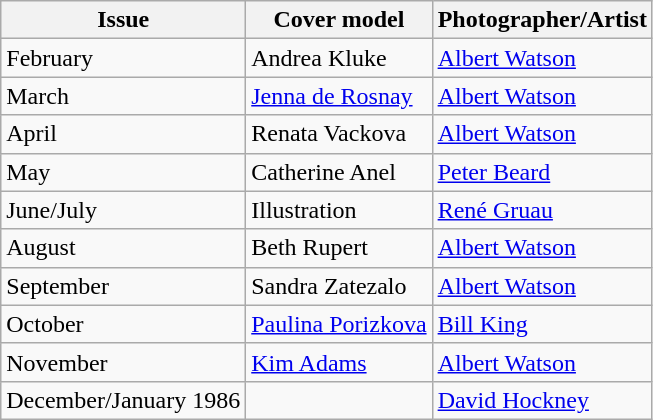<table class="sortable wikitable">
<tr>
<th>Issue</th>
<th>Cover model</th>
<th>Photographer/Artist</th>
</tr>
<tr>
<td>February</td>
<td>Andrea Kluke</td>
<td><a href='#'>Albert Watson</a></td>
</tr>
<tr>
<td>March</td>
<td><a href='#'>Jenna de Rosnay</a></td>
<td><a href='#'>Albert Watson</a></td>
</tr>
<tr>
<td>April</td>
<td>Renata Vackova</td>
<td><a href='#'>Albert Watson</a></td>
</tr>
<tr>
<td>May</td>
<td>Catherine Anel</td>
<td><a href='#'>Peter Beard</a></td>
</tr>
<tr>
<td>June/July</td>
<td>Illustration</td>
<td><a href='#'>René Gruau</a></td>
</tr>
<tr>
<td>August</td>
<td>Beth Rupert</td>
<td><a href='#'>Albert Watson</a></td>
</tr>
<tr>
<td>September</td>
<td>Sandra Zatezalo</td>
<td><a href='#'>Albert Watson</a></td>
</tr>
<tr>
<td>October</td>
<td><a href='#'>Paulina Porizkova</a></td>
<td><a href='#'>Bill King</a></td>
</tr>
<tr>
<td>November</td>
<td><a href='#'>Kim Adams</a></td>
<td><a href='#'>Albert Watson</a></td>
</tr>
<tr>
<td>December/January 1986</td>
<td></td>
<td><a href='#'>David Hockney</a></td>
</tr>
</table>
